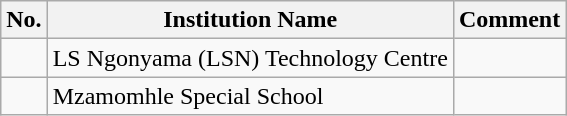<table class="wikitable">
<tr>
<th>No.</th>
<th>Institution Name</th>
<th>Comment</th>
</tr>
<tr>
<td></td>
<td>LS Ngonyama (LSN) Technology Centre</td>
<td></td>
</tr>
<tr>
<td></td>
<td>Mzamomhle Special School</td>
<td></td>
</tr>
</table>
